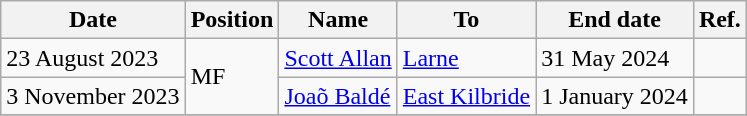<table class="wikitable">
<tr>
<th>Date</th>
<th>Position</th>
<th>Name</th>
<th>To</th>
<th>End date</th>
<th>Ref.</th>
</tr>
<tr>
<td>23 August 2023</td>
<td rowspan=2>MF</td>
<td><a href='#'>Scott Allan</a></td>
<td> <a href='#'>Larne</a></td>
<td>31 May 2024</td>
<td></td>
</tr>
<tr>
<td>3 November 2023</td>
<td> <a href='#'>Joaõ Baldé</a></td>
<td><a href='#'>East Kilbride</a></td>
<td>1 January 2024</td>
<td></td>
</tr>
<tr>
</tr>
</table>
